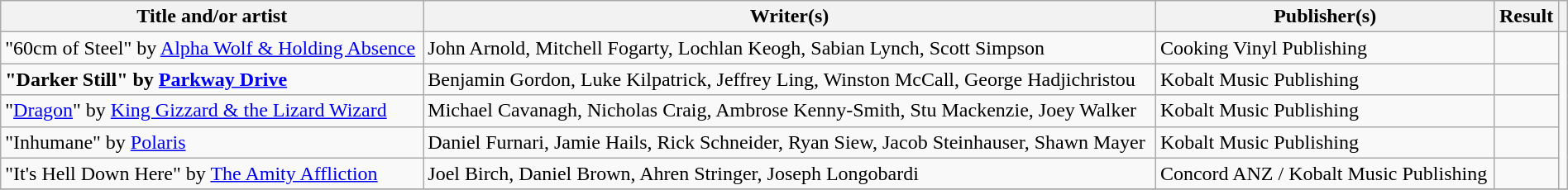<table class="wikitable" width=100%>
<tr>
<th scope="col">Title and/or artist</th>
<th scope="col">Writer(s)</th>
<th scope="col">Publisher(s)</th>
<th scope="col">Result</th>
<th scope="col"></th>
</tr>
<tr>
<td>"60cm of Steel" by <a href='#'>Alpha Wolf & Holding Absence</a></td>
<td>John Arnold, Mitchell Fogarty, Lochlan Keogh, Sabian Lynch, Scott Simpson</td>
<td>Cooking Vinyl Publishing</td>
<td></td>
<td rowspan="5"></td>
</tr>
<tr>
<td><strong>"Darker Still" by <a href='#'>Parkway Drive</a></strong></td>
<td>Benjamin Gordon, Luke Kilpatrick, Jeffrey Ling, Winston McCall, George Hadjichristou</td>
<td>Kobalt Music Publishing</td>
<td></td>
</tr>
<tr>
<td>"<a href='#'>Dragon</a>" by <a href='#'>King Gizzard & the Lizard Wizard</a></td>
<td>Michael Cavanagh, Nicholas Craig, Ambrose Kenny-Smith, Stu Mackenzie, Joey Walker</td>
<td>Kobalt Music Publishing</td>
<td></td>
</tr>
<tr>
<td>"Inhumane" by <a href='#'>Polaris</a></td>
<td>Daniel Furnari, Jamie Hails, Rick Schneider, Ryan Siew, Jacob Steinhauser, Shawn Mayer</td>
<td>Kobalt Music Publishing</td>
<td></td>
</tr>
<tr>
<td>"It's Hell Down Here" by <a href='#'>The Amity Affliction</a></td>
<td>Joel Birch, Daniel Brown, Ahren Stringer, Joseph Longobardi</td>
<td>Concord ANZ / Kobalt Music Publishing</td>
<td></td>
</tr>
<tr>
</tr>
</table>
